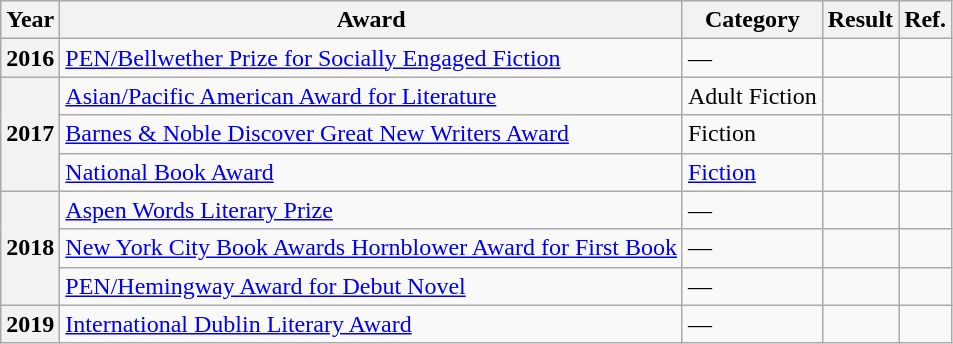<table class="wikitable sortable">
<tr>
<th>Year</th>
<th>Award</th>
<th>Category</th>
<th>Result</th>
<th>Ref.</th>
</tr>
<tr>
<th>2016</th>
<td><a href='#'>PEN/Bellwether Prize for Socially Engaged Fiction</a></td>
<td>—</td>
<td></td>
<td></td>
</tr>
<tr>
<th rowspan="3">2017</th>
<td><a href='#'>Asian/Pacific American Award for Literature</a></td>
<td>Adult Fiction</td>
<td></td>
<td></td>
</tr>
<tr>
<td><a href='#'>Barnes & Noble Discover Great New Writers Award</a></td>
<td>Fiction</td>
<td></td>
<td></td>
</tr>
<tr>
<td><a href='#'>National Book Award</a></td>
<td><a href='#'>Fiction</a></td>
<td></td>
<td></td>
</tr>
<tr>
<th rowspan="3">2018</th>
<td><a href='#'>Aspen Words Literary Prize</a></td>
<td>—</td>
<td></td>
<td></td>
</tr>
<tr>
<td><a href='#'>New York City Book Awards Hornblower Award for First Book</a></td>
<td>—</td>
<td></td>
<td></td>
</tr>
<tr>
<td><a href='#'>PEN/Hemingway Award for Debut Novel</a></td>
<td>—</td>
<td></td>
<td></td>
</tr>
<tr>
<th>2019</th>
<td><a href='#'>International Dublin Literary Award</a></td>
<td>—</td>
<td></td>
<td></td>
</tr>
</table>
